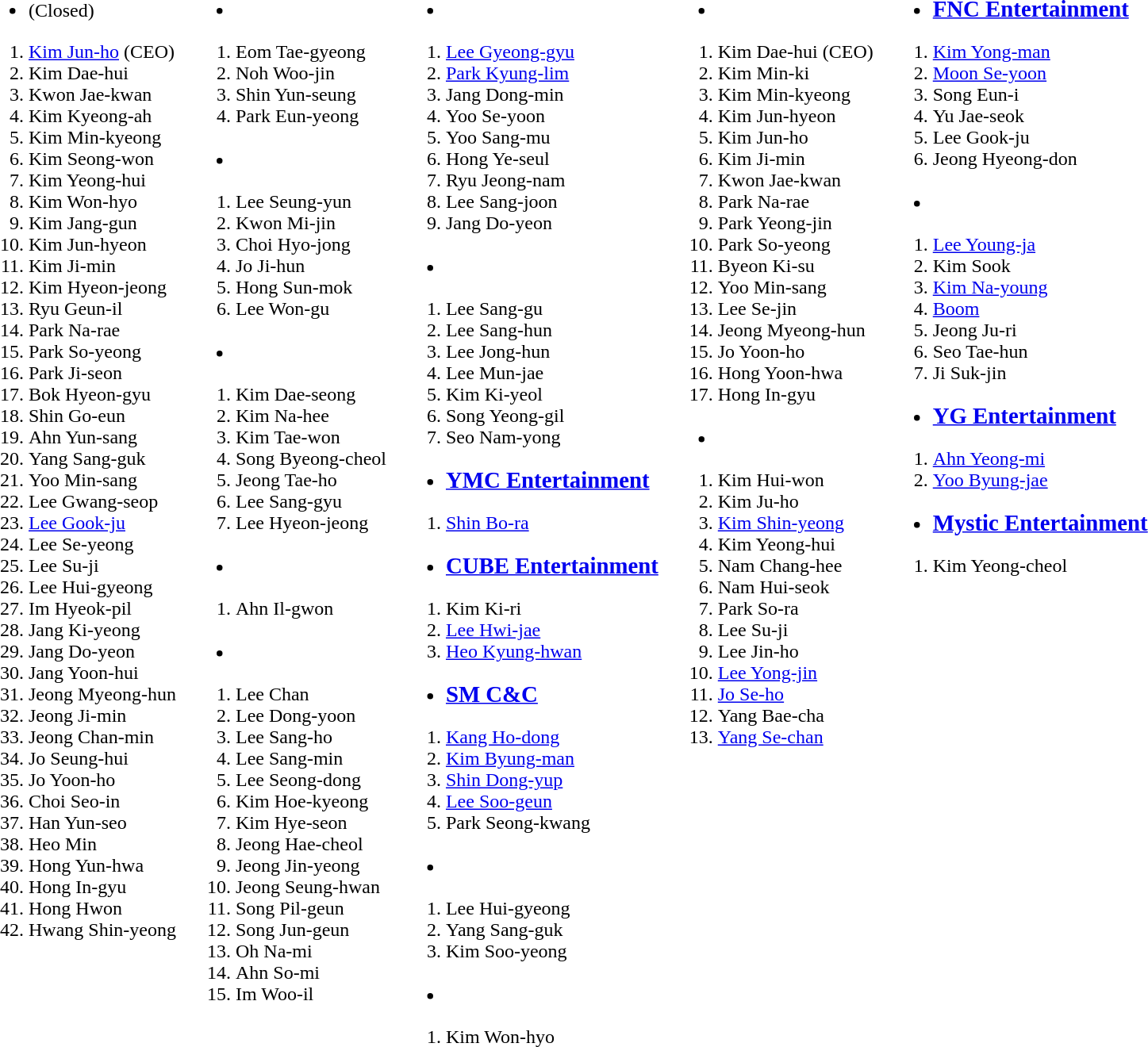<table cellpadding="4">
<tr valign="top">
<td><br><ul><li><strong><big></big></strong> (Closed)</li></ul><ol><li><a href='#'>Kim Jun-ho</a> (CEO)</li><li>Kim Dae-hui</li><li>Kwon Jae-kwan</li><li>Kim Kyeong-ah</li><li>Kim Min-kyeong</li><li>Kim Seong-won</li><li>Kim Yeong-hui</li><li>Kim Won-hyo</li><li>Kim Jang-gun</li><li>Kim Jun-hyeon</li><li>Kim Ji-min</li><li>Kim Hyeon-jeong</li><li>Ryu Geun-il</li><li>Park Na-rae</li><li>Park So-yeong</li><li>Park Ji-seon</li><li>Bok Hyeon-gyu</li><li>Shin Go-eun</li><li>Ahn Yun-sang</li><li>Yang Sang-guk</li><li>Yoo Min-sang</li><li>Lee Gwang-seop</li><li><a href='#'>Lee Gook-ju</a></li><li>Lee Se-yeong</li><li>Lee Su-ji</li><li>Lee Hui-gyeong</li><li>Im Hyeok-pil</li><li>Jang Ki-yeong</li><li>Jang Do-yeon</li><li>Jang Yoon-hui</li><li>Jeong Myeong-hun</li><li>Jeong Ji-min</li><li>Jeong Chan-min</li><li>Jo Seung-hui</li><li>Jo Yoon-ho</li><li>Choi Seo-in</li><li>Han Yun-seo</li><li>Heo Min</li><li>Hong Yun-hwa</li><li>Hong In-gyu</li><li>Hong Hwon</li><li>Hwang Shin-yeong</li></ol></td>
<td><br><ul><li><strong><big></big></strong></li></ul><ol><li>Eom Tae-gyeong</li><li>Noh Woo-jin</li><li>Shin Yun-seung</li><li>Park Eun-yeong</li></ol><ul><li><strong><big></big></strong></li></ul><ol><li>Lee Seung-yun</li><li>Kwon Mi-jin</li><li>Choi Hyo-jong</li><li>Jo Ji-hun</li><li>Hong Sun-mok</li><li>Lee Won-gu</li></ol><ul><li><strong><big></big></strong></li></ul><ol><li>Kim Dae-seong</li><li>Kim Na-hee</li><li>Kim Tae-won</li><li>Song Byeong-cheol</li><li>Jeong Tae-ho</li><li>Lee Sang-gyu</li><li>Lee Hyeon-jeong</li></ol><ul><li><strong><big></big></strong></li></ul><ol><li>Ahn Il-gwon</li></ol><ul><li><strong><big></big></strong></li></ul><ol><li>Lee Chan</li><li>Lee Dong-yoon</li><li>Lee Sang-ho</li><li>Lee Sang-min</li><li>Lee Seong-dong</li><li>Kim Hoe-kyeong</li><li>Kim Hye-seon</li><li>Jeong Hae-cheol</li><li>Jeong Jin-yeong</li><li>Jeong Seung-hwan</li><li>Song Pil-geun</li><li>Song Jun-geun</li><li>Oh Na-mi</li><li>Ahn So-mi</li><li>Im Woo-il</li></ol></td>
<td><br><ul><li><strong><big></big></strong></li></ul><ol><li><a href='#'>Lee Gyeong-gyu</a></li><li><a href='#'>Park Kyung-lim</a></li><li>Jang Dong-min</li><li>Yoo Se-yoon</li><li>Yoo Sang-mu</li><li>Hong Ye-seul</li><li>Ryu Jeong-nam</li><li>Lee Sang-joon</li><li>Jang Do-yeon</li></ol><ul><li><strong><big></big></strong></li></ul><ol><li>Lee Sang-gu</li><li>Lee Sang-hun</li><li>Lee Jong-hun</li><li>Lee Mun-jae</li><li>Kim Ki-yeol</li><li>Song Yeong-gil</li><li>Seo Nam-yong</li></ol><ul><li><strong><big><a href='#'>YMC Entertainment</a></big></strong></li></ul><ol><li><a href='#'>Shin Bo-ra</a></li></ol><ul><li><strong><big><a href='#'>CUBE Entertainment</a></big></strong></li></ul><ol><li>Kim Ki-ri</li><li><a href='#'>Lee Hwi-jae</a></li><li><a href='#'>Heo Kyung-hwan</a></li></ol><ul><li><strong><big><a href='#'>SM C&C</a></big></strong></li></ul><ol><li><a href='#'>Kang Ho-dong</a></li><li><a href='#'>Kim Byung-man</a></li><li><a href='#'>Shin Dong-yup</a></li><li><a href='#'>Lee Soo-geun</a></li><li>Park Seong-kwang</li></ol><ul><li><strong><big></big></strong></li></ul><ol><li>Lee Hui-gyeong</li><li>Yang Sang-guk</li><li>Kim Soo-yeong</li></ol><ul><li><strong><big></big></strong></li></ul><ol><li>Kim Won-hyo</li></ol></td>
<td><br><ul><li><strong><big></big></strong></li></ul><ol><li>Kim Dae-hui (CEO)</li><li>Kim Min-ki</li><li>Kim Min-kyeong</li><li>Kim Jun-hyeon</li><li>Kim Jun-ho</li><li>Kim Ji-min</li><li>Kwon Jae-kwan</li><li>Park Na-rae</li><li>Park Yeong-jin</li><li>Park So-yeong</li><li>Byeon Ki-su</li><li>Yoo Min-sang</li><li>Lee Se-jin</li><li>Jeong Myeong-hun</li><li>Jo Yoon-ho</li><li>Hong Yoon-hwa</li><li>Hong In-gyu</li></ol><ul><li><strong><big></big></strong></li></ul><ol><li>Kim Hui-won</li><li>Kim Ju-ho</li><li><a href='#'>Kim Shin-yeong</a></li><li>Kim Yeong-hui</li><li>Nam Chang-hee</li><li>Nam Hui-seok</li><li>Park So-ra</li><li>Lee Su-ji</li><li>Lee Jin-ho</li><li><a href='#'>Lee Yong-jin</a></li><li><a href='#'>Jo Se-ho</a></li><li>Yang Bae-cha</li><li><a href='#'>Yang Se-chan</a></li></ol></td>
<td><br><ul><li><strong><big><a href='#'>FNC Entertainment</a></big></strong></li></ul><ol><li><a href='#'>Kim Yong-man</a></li><li><a href='#'>Moon Se-yoon</a></li><li>Song Eun-i</li><li>Yu Jae-seok</li><li>Lee Gook-ju</li><li>Jeong Hyeong-don</li></ol><ul><li><strong><big></big></strong></li></ul><ol><li><a href='#'>Lee Young-ja</a></li><li>Kim Sook</li><li><a href='#'>Kim Na-young</a></li><li><a href='#'>Boom</a></li><li>Jeong Ju-ri</li><li>Seo Tae-hun</li><li>Ji Suk-jin</li></ol><ul><li><strong><big><a href='#'>YG Entertainment</a></big></strong></li></ul><ol><li><a href='#'>Ahn Yeong-mi</a></li><li><a href='#'>Yoo Byung-jae</a></li></ol><ul><li><strong><big><a href='#'>Mystic Entertainment</a></big></strong></li></ul><ol><li>Kim Yeong-cheol</li></ol></td>
</tr>
</table>
